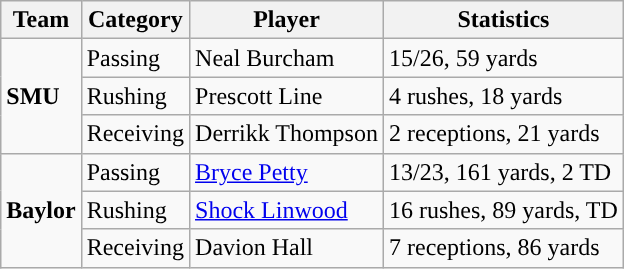<table class="wikitable" style="float: left;">
<tr>
<th>Team</th>
<th>Category</th>
<th>Player</th>
<th>Statistics</th>
</tr>
<tr>
<td rowspan=3><strong>SMU</strong></td>
<td>Passing</td>
<td>Neal Burcham</td>
<td>15/26, 59 yards</td>
</tr>
<tr>
<td>Rushing</td>
<td>Prescott Line</td>
<td>4 rushes, 18 yards</td>
</tr>
<tr>
<td>Receiving</td>
<td>Derrikk Thompson</td>
<td>2 receptions, 21 yards</td>
</tr>
<tr>
<td rowspan=3><strong>Baylor</strong></td>
<td>Passing</td>
<td><a href='#'>Bryce Petty</a></td>
<td>13/23, 161 yards, 2 TD</td>
</tr>
<tr>
<td>Rushing</td>
<td><a href='#'>Shock Linwood</a></td>
<td>16 rushes, 89 yards, TD</td>
</tr>
<tr>
<td>Receiving</td>
<td>Davion Hall</td>
<td>7 receptions, 86 yards</td>
</tr>
</table>
